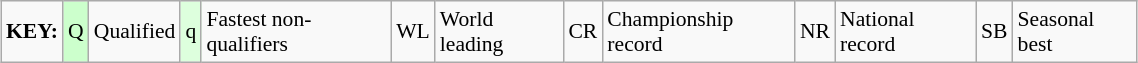<table class="wikitable" style="margin:0.5em auto; font-size:90%;position:relative;" width=60%>
<tr>
<td><strong>KEY:</strong></td>
<td bgcolor=ccffcc align=center>Q</td>
<td>Qualified</td>
<td bgcolor=ddffdd align=center>q</td>
<td>Fastest non-qualifiers</td>
<td align=center>WL</td>
<td>World leading</td>
<td align=center>CR</td>
<td>Championship record</td>
<td align=center>NR</td>
<td>National record</td>
<td align=center>SB</td>
<td>Seasonal best</td>
</tr>
</table>
